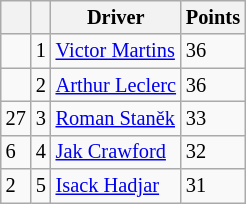<table class="wikitable" style="font-size: 85%;">
<tr>
<th></th>
<th></th>
<th>Driver</th>
<th>Points</th>
</tr>
<tr>
<td align="left"></td>
<td align="center">1</td>
<td> <a href='#'>Victor Martins</a></td>
<td>36</td>
</tr>
<tr>
<td align="left"></td>
<td align="center">2</td>
<td> <a href='#'>Arthur Leclerc</a></td>
<td>36</td>
</tr>
<tr>
<td align="left"> 27</td>
<td align="center">3</td>
<td> <a href='#'>Roman Staněk</a></td>
<td>33</td>
</tr>
<tr>
<td align="left"> 6</td>
<td align="center">4</td>
<td> <a href='#'>Jak Crawford</a></td>
<td>32</td>
</tr>
<tr>
<td align="left"> 2</td>
<td align="center">5</td>
<td> <a href='#'>Isack Hadjar</a></td>
<td>31</td>
</tr>
</table>
